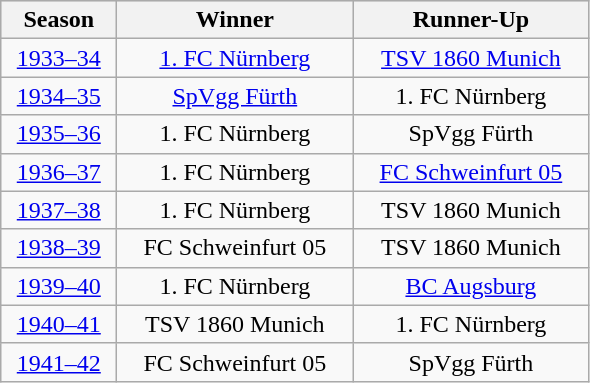<table class="wikitable">
<tr align="center" bgcolor="#dfdfdf">
<th width="70">Season</th>
<th width="150">Winner</th>
<th width="150">Runner-Up</th>
</tr>
<tr align="center">
<td><a href='#'>1933–34</a></td>
<td><a href='#'>1. FC Nürnberg</a></td>
<td><a href='#'>TSV 1860 Munich</a></td>
</tr>
<tr align="center">
<td><a href='#'>1934–35</a></td>
<td><a href='#'>SpVgg Fürth</a></td>
<td>1. FC Nürnberg</td>
</tr>
<tr align="center">
<td><a href='#'>1935–36</a></td>
<td>1. FC Nürnberg</td>
<td>SpVgg Fürth</td>
</tr>
<tr align="center">
<td><a href='#'>1936–37</a></td>
<td>1. FC Nürnberg</td>
<td><a href='#'>FC Schweinfurt 05</a></td>
</tr>
<tr align="center">
<td><a href='#'>1937–38</a></td>
<td>1. FC Nürnberg</td>
<td>TSV 1860 Munich</td>
</tr>
<tr align="center">
<td><a href='#'>1938–39</a></td>
<td>FC Schweinfurt 05</td>
<td>TSV 1860 Munich</td>
</tr>
<tr align="center">
<td><a href='#'>1939–40</a></td>
<td>1. FC Nürnberg</td>
<td><a href='#'>BC Augsburg</a></td>
</tr>
<tr align="center">
<td><a href='#'>1940–41</a></td>
<td>TSV 1860 Munich</td>
<td>1. FC Nürnberg</td>
</tr>
<tr align="center">
<td><a href='#'>1941–42</a></td>
<td>FC Schweinfurt 05</td>
<td>SpVgg Fürth</td>
</tr>
</table>
